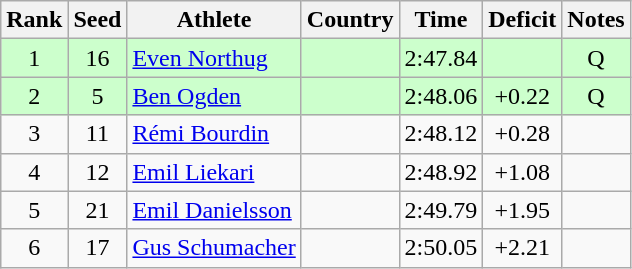<table class="wikitable sortable" style="text-align:center">
<tr>
<th>Rank</th>
<th>Seed</th>
<th>Athlete</th>
<th>Country</th>
<th>Time</th>
<th>Deficit</th>
<th>Notes</th>
</tr>
<tr bgcolor=ccffcc>
<td>1</td>
<td>16</td>
<td align=left><a href='#'>Even Northug</a></td>
<td align=left></td>
<td>2:47.84</td>
<td></td>
<td>Q</td>
</tr>
<tr bgcolor=ccffcc>
<td>2</td>
<td>5</td>
<td align=left><a href='#'>Ben Ogden</a></td>
<td align=left></td>
<td>2:48.06</td>
<td>+0.22</td>
<td>Q</td>
</tr>
<tr>
<td>3</td>
<td>11</td>
<td align=left><a href='#'>Rémi Bourdin</a></td>
<td align=left></td>
<td>2:48.12</td>
<td>+0.28</td>
<td></td>
</tr>
<tr>
<td>4</td>
<td>12</td>
<td align=left><a href='#'>Emil Liekari</a></td>
<td align=left></td>
<td>2:48.92</td>
<td>+1.08</td>
<td></td>
</tr>
<tr>
<td>5</td>
<td>21</td>
<td align=left><a href='#'>Emil Danielsson</a></td>
<td align=left></td>
<td>2:49.79</td>
<td>+1.95</td>
<td></td>
</tr>
<tr>
<td>6</td>
<td>17</td>
<td align=left><a href='#'>Gus Schumacher</a></td>
<td align=left></td>
<td>2:50.05</td>
<td>+2.21</td>
<td></td>
</tr>
</table>
